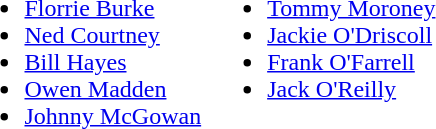<table>
<tr style="vertical-align:top">
<td><br><ul><li> <a href='#'>Florrie Burke</a></li><li> <a href='#'>Ned Courtney</a></li><li>  <a href='#'>Bill Hayes</a></li><li>  <a href='#'>Owen Madden</a></li><li> <a href='#'>Johnny McGowan</a></li></ul></td>
<td><br><ul><li> <a href='#'>Tommy Moroney</a></li><li>  <a href='#'>Jackie O'Driscoll</a></li><li> <a href='#'>Frank O'Farrell</a></li><li> <a href='#'>Jack O'Reilly</a></li></ul></td>
</tr>
</table>
